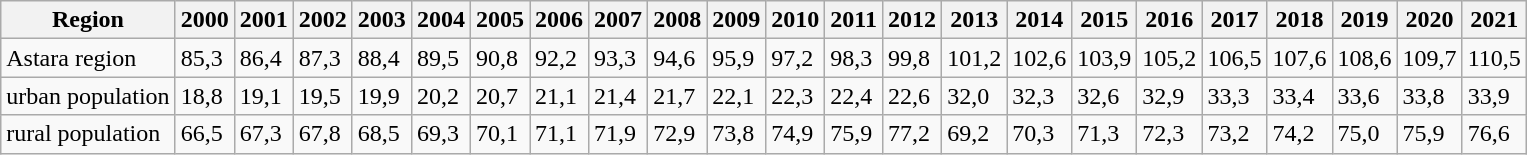<table class="wikitable">
<tr>
<th>Region</th>
<th>2000</th>
<th>2001</th>
<th>2002</th>
<th>2003</th>
<th>2004</th>
<th>2005</th>
<th>2006</th>
<th>2007</th>
<th>2008</th>
<th>2009</th>
<th>2010</th>
<th>2011</th>
<th>2012</th>
<th>2013</th>
<th>2014</th>
<th>2015</th>
<th>2016</th>
<th>2017</th>
<th>2018</th>
<th>2019</th>
<th>2020</th>
<th>2021</th>
</tr>
<tr>
<td>Astara region</td>
<td>85,3</td>
<td>86,4</td>
<td>87,3</td>
<td>88,4</td>
<td>89,5</td>
<td>90,8</td>
<td>92,2</td>
<td>93,3</td>
<td>94,6</td>
<td>95,9</td>
<td>97,2</td>
<td>98,3</td>
<td>99,8</td>
<td>101,2</td>
<td>102,6</td>
<td>103,9</td>
<td>105,2</td>
<td>106,5</td>
<td>107,6</td>
<td>108,6</td>
<td>109,7</td>
<td>110,5</td>
</tr>
<tr>
<td>urban population</td>
<td>18,8</td>
<td>19,1</td>
<td>19,5</td>
<td>19,9</td>
<td>20,2</td>
<td>20,7</td>
<td>21,1</td>
<td>21,4</td>
<td>21,7</td>
<td>22,1</td>
<td>22,3</td>
<td>22,4</td>
<td>22,6</td>
<td>32,0</td>
<td>32,3</td>
<td>32,6</td>
<td>32,9</td>
<td>33,3</td>
<td>33,4</td>
<td>33,6</td>
<td>33,8</td>
<td>33,9</td>
</tr>
<tr>
<td>rural population</td>
<td>66,5</td>
<td>67,3</td>
<td>67,8</td>
<td>68,5</td>
<td>69,3</td>
<td>70,1</td>
<td>71,1</td>
<td>71,9</td>
<td>72,9</td>
<td>73,8</td>
<td>74,9</td>
<td>75,9</td>
<td>77,2</td>
<td>69,2</td>
<td>70,3</td>
<td>71,3</td>
<td>72,3</td>
<td>73,2</td>
<td>74,2</td>
<td>75,0</td>
<td>75,9</td>
<td>76,6</td>
</tr>
</table>
